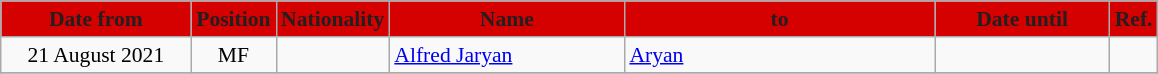<table class="wikitable"  style="text-align:center; font-size:90%; ">
<tr>
<th style="background:#d50000; color:#231F20; width:120px;">Date from</th>
<th style="background:#d50000; color:#231F20; width:50px;">Position</th>
<th style="background:#d50000; color:#231F20; width:50px;">Nationality</th>
<th style="background:#d50000; color:#231F20; width:150px;">Name</th>
<th style="background:#d50000; color:#231F20; width:200px;">to</th>
<th style="background:#d50000; color:#231F20; width:110px;">Date until</th>
<th style="background:#d50000; color:#231F20; width:25px;">Ref.</th>
</tr>
<tr>
<td>21 August 2021</td>
<td style="text-align:center;">MF</td>
<td style="text-align:center;"></td>
<td style="text-align:left;"><a href='#'>Alfred Jaryan</a></td>
<td style="text-align:left;"> <a href='#'>Aryan</a></td>
<td></td>
<td></td>
</tr>
<tr>
</tr>
</table>
